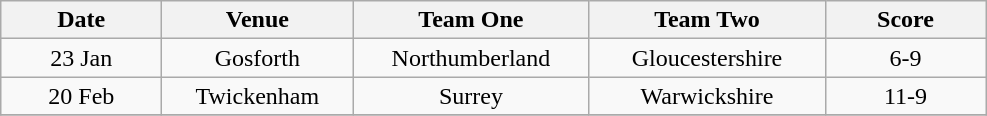<table class="wikitable" style="text-align: center">
<tr>
<th width=100>Date</th>
<th width=120>Venue</th>
<th width=150>Team One</th>
<th width=150>Team Two</th>
<th width=100>Score</th>
</tr>
<tr>
<td>23 Jan</td>
<td>Gosforth</td>
<td>Northumberland</td>
<td>Gloucestershire</td>
<td>6-9</td>
</tr>
<tr>
<td>20 Feb</td>
<td>Twickenham</td>
<td>Surrey</td>
<td>Warwickshire</td>
<td>11-9</td>
</tr>
<tr>
</tr>
</table>
